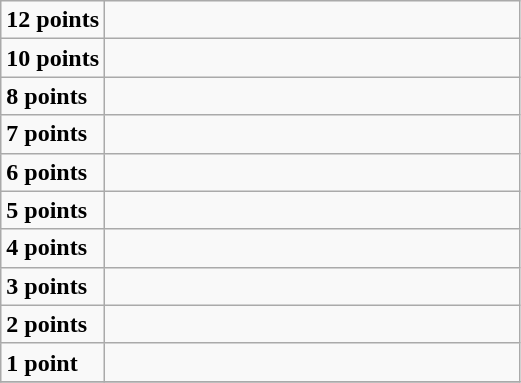<table class="wikitable">
<tr>
<td width=20%><strong>12 points</strong></td>
<td></td>
</tr>
<tr>
<td width=20%><strong>10 points</strong></td>
<td></td>
</tr>
<tr>
<td width=20%><strong>8 points</strong></td>
<td></td>
</tr>
<tr>
<td width=20%><strong>7 points</strong></td>
<td></td>
</tr>
<tr>
<td width=20%><strong>6 points</strong></td>
<td></td>
</tr>
<tr>
<td width=20%><strong>5 points</strong></td>
<td></td>
</tr>
<tr>
<td width=20%><strong>4 points</strong></td>
<td></td>
</tr>
<tr>
<td width=20%><strong>3 points</strong></td>
<td></td>
</tr>
<tr>
<td width=20%><strong>2 points</strong></td>
<td></td>
</tr>
<tr>
<td width=20%><strong>1 point</strong></td>
<td></td>
</tr>
<tr>
</tr>
</table>
